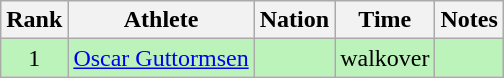<table class="wikitable sortable" style="text-align:center">
<tr>
<th>Rank</th>
<th>Athlete</th>
<th>Nation</th>
<th>Time</th>
<th>Notes</th>
</tr>
<tr bgcolor=bbf3bb>
<td>1</td>
<td align=left><a href='#'>Oscar Guttormsen</a></td>
<td align=left></td>
<td>walkover</td>
<td></td>
</tr>
</table>
